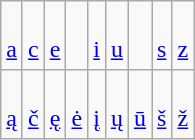<table class="wikitable" style="line-height: 1.2">
<tr align=center>
<td> <br> <a href='#'>a</a></td>
<td> <br> <a href='#'>c</a></td>
<td> <br> <a href='#'>e</a></td>
<td></td>
<td> <br> <a href='#'>i</a></td>
<td> <br> <a href='#'>u</a></td>
<td></td>
<td> <br> <a href='#'>s</a></td>
<td> <br> <a href='#'>z</a></td>
</tr>
<tr align=center>
<td> <br> <a href='#'>ą</a></td>
<td> <br> <a href='#'>č</a></td>
<td> <br> <a href='#'>ę</a></td>
<td> <br> <a href='#'>ė</a></td>
<td> <br> <a href='#'>į</a></td>
<td> <br> <a href='#'>ų</a></td>
<td> <br> <a href='#'>ū</a></td>
<td> <br> <a href='#'>š</a></td>
<td> <br> <a href='#'>ž</a></td>
</tr>
</table>
